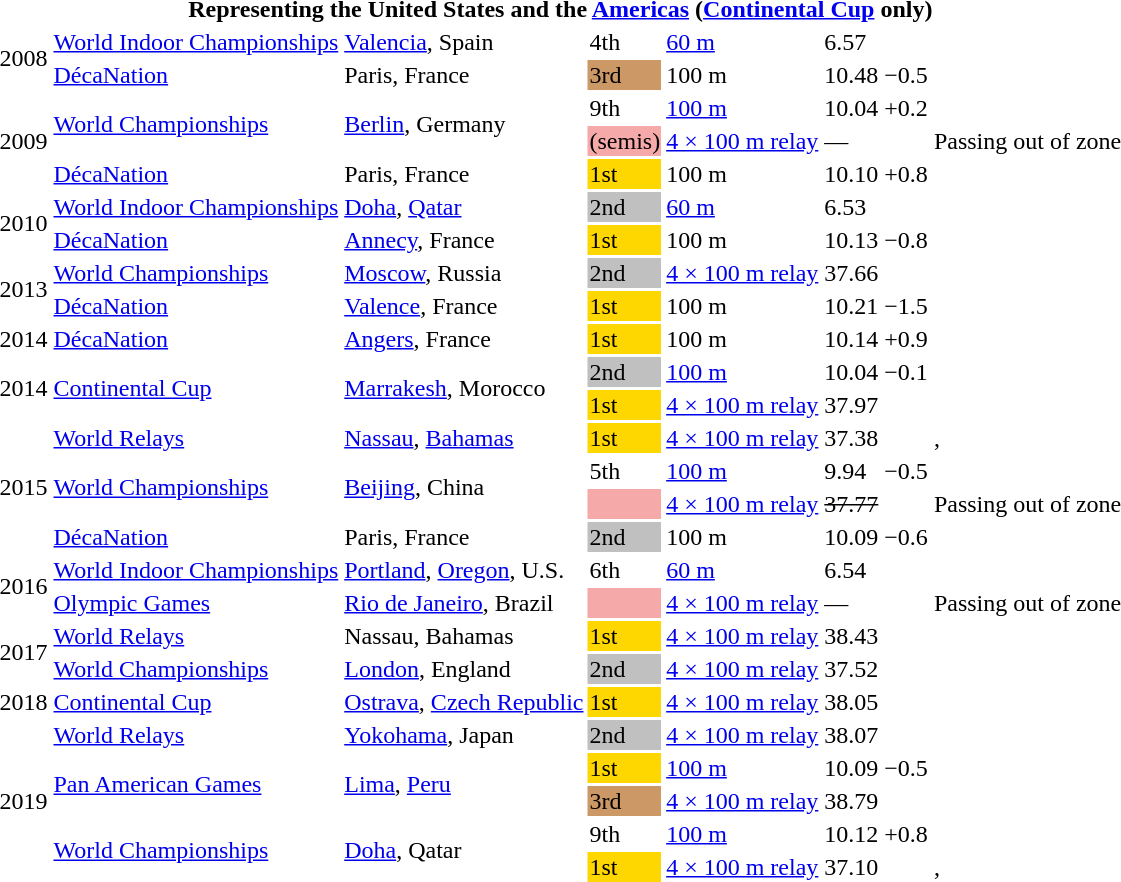<table>
<tr>
<th colspan="8">Representing the  United States and the  <a href='#'>Americas</a> (<a href='#'>Continental Cup</a> only)</th>
</tr>
<tr>
<td rowspan=2>2008</td>
<td><a href='#'>World Indoor Championships</a></td>
<td><a href='#'>Valencia</a>, Spain</td>
<td>4th</td>
<td><a href='#'>60 m</a></td>
<td>6.57</td>
<td></td>
<td></td>
</tr>
<tr>
<td><a href='#'>DécaNation</a></td>
<td>Paris, France</td>
<td bgcolor=cc9966>3rd</td>
<td>100 m</td>
<td>10.48</td>
<td>−0.5</td>
<td></td>
</tr>
<tr>
<td rowspan=3>2009</td>
<td rowspan=2><a href='#'>World Championships</a></td>
<td rowspan=2><a href='#'>Berlin</a>, Germany</td>
<td>9th</td>
<td><a href='#'>100 m</a></td>
<td>10.04</td>
<td>+0.2</td>
<td></td>
</tr>
<tr>
<td data-sort-value="18th DQ" bgcolor=f5a9a9> (semis)</td>
<td data-sort-value="400 relay"><a href='#'>4 × 100 m relay</a></td>
<td data-sort-value=999.99>—</td>
<td></td>
<td>Passing out of zone</td>
</tr>
<tr>
<td><a href='#'>DécaNation</a></td>
<td>Paris, France</td>
<td bgcolor=gold>1st</td>
<td>100 m</td>
<td>10.10</td>
<td>+0.8</td>
<td></td>
</tr>
<tr>
<td rowspan=2>2010</td>
<td><a href='#'>World Indoor Championships</a></td>
<td><a href='#'>Doha</a>, <a href='#'>Qatar</a></td>
<td bgcolor=silver>2nd</td>
<td><a href='#'>60 m</a></td>
<td>6.53</td>
<td></td>
<td></td>
</tr>
<tr>
<td><a href='#'>DécaNation</a></td>
<td><a href='#'>Annecy</a>, France</td>
<td bgcolor=gold>1st</td>
<td>100 m</td>
<td>10.13</td>
<td>−0.8</td>
<td></td>
</tr>
<tr>
<td rowspan=2>2013</td>
<td><a href='#'>World Championships</a></td>
<td><a href='#'>Moscow</a>, Russia</td>
<td bgcolor=silver>2nd</td>
<td data-sort-value="400 relay"><a href='#'>4 × 100 m relay</a></td>
<td>37.66</td>
<td></td>
<td></td>
</tr>
<tr>
<td><a href='#'>DécaNation</a></td>
<td><a href='#'>Valence</a>, France</td>
<td bgcolor=gold>1st</td>
<td>100 m</td>
<td>10.21</td>
<td>−1.5</td>
<td></td>
</tr>
<tr>
<td>2014</td>
<td><a href='#'>DécaNation</a></td>
<td><a href='#'>Angers</a>, France</td>
<td bgcolor="gold">1st</td>
<td>100 m</td>
<td>10.14</td>
<td>+0.9</td>
<td></td>
</tr>
<tr>
<td rowspan=2>2014</td>
<td rowspan=2><a href='#'>Continental Cup</a></td>
<td rowspan=2><a href='#'>Marrakesh</a>, Morocco</td>
<td bgcolor=silver>2nd</td>
<td><a href='#'>100 m</a></td>
<td>10.04</td>
<td>−0.1</td>
<td></td>
</tr>
<tr>
<td bgcolor=gold>1st</td>
<td data-sort-value="400 relay"><a href='#'>4 × 100 m relay</a></td>
<td>37.97</td>
<td></td>
<td></td>
</tr>
<tr>
<td rowspan=4>2015</td>
<td><a href='#'>World Relays</a></td>
<td><a href='#'>Nassau</a>, <a href='#'>Bahamas</a></td>
<td bgcolor=gold>1st</td>
<td data-sort-value="400 relay"><a href='#'>4 × 100 m relay</a></td>
<td>37.38</td>
<td></td>
<td>, </td>
</tr>
<tr>
<td rowspan=2><a href='#'>World Championships</a></td>
<td rowspan=2><a href='#'>Beijing</a>, China</td>
<td>5th</td>
<td><a href='#'>100 m</a></td>
<td>9.94</td>
<td>−0.5</td>
<td></td>
</tr>
<tr>
<td data-sort-value="8th DQ" bgcolor=f5a9a9></td>
<td data-sort-value="400 relay"><a href='#'>4 × 100 m relay</a></td>
<td data-sort-value=999.99><s>37.77</s></td>
<td></td>
<td>Passing out of zone</td>
</tr>
<tr>
<td><a href='#'>DécaNation</a></td>
<td>Paris, France</td>
<td bgcolor=silver>2nd</td>
<td>100 m</td>
<td>10.09</td>
<td>−0.6</td>
<td></td>
</tr>
<tr>
<td rowspan=2>2016</td>
<td><a href='#'>World Indoor Championships</a></td>
<td><a href='#'>Portland</a>, <a href='#'>Oregon</a>, U.S.</td>
<td>6th</td>
<td><a href='#'>60 m</a></td>
<td>6.54</td>
<td></td>
<td></td>
</tr>
<tr>
<td><a href='#'>Olympic Games</a></td>
<td><a href='#'>Rio de Janeiro</a>, Brazil</td>
<td data-sort-value="8th DQ" bgcolor=f5a9a9></td>
<td data-sort-value="400 relay"><a href='#'>4 × 100 m relay</a></td>
<td data-sort-value=999.99>—</td>
<td></td>
<td>Passing out of zone</td>
</tr>
<tr>
<td rowspan=2>2017</td>
<td><a href='#'>World Relays</a></td>
<td>Nassau, Bahamas</td>
<td bgcolor=gold>1st</td>
<td data-sort-value="400 relay"><a href='#'>4 × 100 m relay</a></td>
<td>38.43</td>
<td></td>
<td></td>
</tr>
<tr>
<td><a href='#'>World Championships</a></td>
<td><a href='#'>London</a>, England</td>
<td bgcolor=silver>2nd</td>
<td data-sort-value="400 relay"><a href='#'>4 × 100 m relay</a></td>
<td>37.52</td>
<td></td>
<td></td>
</tr>
<tr>
<td>2018</td>
<td><a href='#'>Continental Cup</a></td>
<td><a href='#'>Ostrava</a>, <a href='#'>Czech Republic</a></td>
<td bgcolor=gold>1st</td>
<td data-sort-value="400 relay"><a href='#'>4 × 100 m relay</a></td>
<td>38.05</td>
<td></td>
<td></td>
</tr>
<tr>
<td rowspan=5>2019</td>
<td><a href='#'>World Relays</a></td>
<td><a href='#'>Yokohama</a>, Japan</td>
<td bgcolor=silver>2nd</td>
<td data-sort-value="400 relay"><a href='#'>4 × 100 m relay</a></td>
<td>38.07</td>
<td></td>
<td></td>
</tr>
<tr>
<td rowspan=2><a href='#'>Pan American Games</a></td>
<td rowspan=2><a href='#'>Lima</a>, <a href='#'>Peru</a></td>
<td bgcolor=gold>1st</td>
<td><a href='#'>100 m</a></td>
<td>10.09</td>
<td>−0.5</td>
<td></td>
</tr>
<tr>
<td bgcolor=cc9966>3rd</td>
<td data-sort-value="400 relay"><a href='#'>4 × 100 m relay</a></td>
<td>38.79</td>
<td></td>
<td></td>
</tr>
<tr>
<td rowspan=2><a href='#'>World Championships</a></td>
<td rowspan=2><a href='#'>Doha</a>, Qatar</td>
<td>9th</td>
<td><a href='#'>100 m</a></td>
<td>10.12</td>
<td>+0.8</td>
<td></td>
</tr>
<tr>
<td bgcolor=gold>1st</td>
<td data-sort-value="400 relay"><a href='#'>4 × 100 m relay</a></td>
<td>37.10</td>
<td></td>
<td>, </td>
</tr>
</table>
